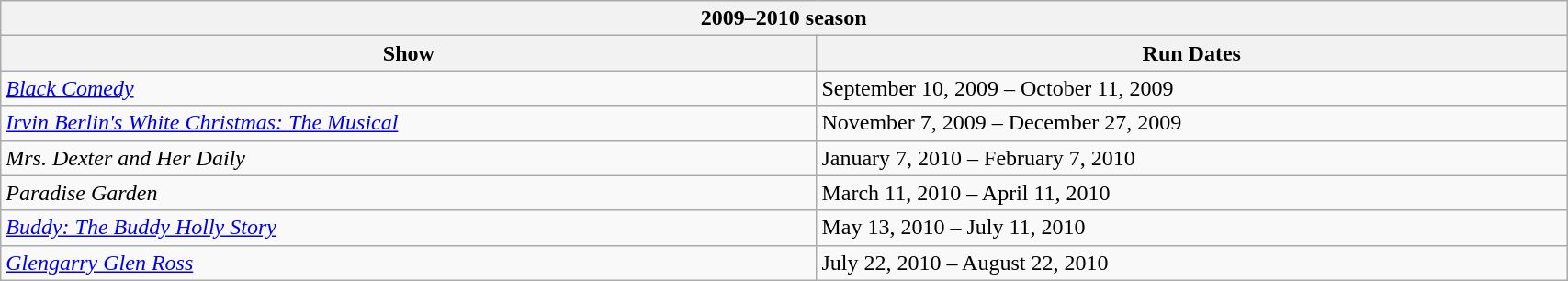<table class="wikitable collapsible collapsed" width=90%>
<tr>
<th colspan=4>2009–2010 season</th>
</tr>
<tr>
<th>Show</th>
<th>Run Dates</th>
</tr>
<tr>
<td><em><a href='#'>Black Comedy</a></em></td>
<td>September 10, 2009 – October 11, 2009</td>
</tr>
<tr>
<td><em><a href='#'>Irvin Berlin's White Christmas: The Musical</a></em></td>
<td>November 7, 2009 – December 27, 2009</td>
</tr>
<tr>
<td><em>Mrs. Dexter and Her Daily</em></td>
<td>January 7, 2010 – February 7, 2010</td>
</tr>
<tr>
<td><em>Paradise Garden</em></td>
<td>March 11, 2010 – April 11, 2010</td>
</tr>
<tr>
<td><em><a href='#'>Buddy: The Buddy Holly Story</a></em></td>
<td>May 13, 2010 – July 11, 2010</td>
</tr>
<tr>
<td><em><a href='#'>Glengarry Glen Ross</a></em></td>
<td>July 22, 2010 – August 22, 2010</td>
</tr>
</table>
